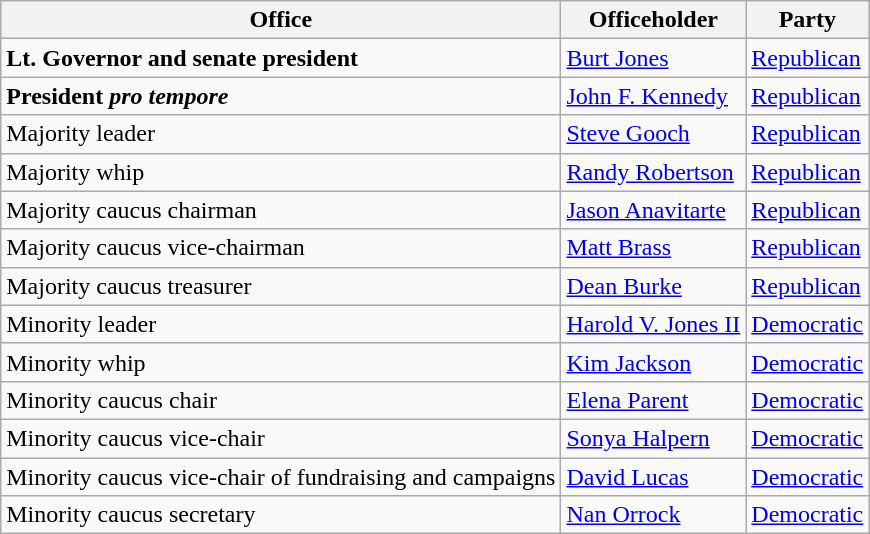<table class="wikitable">
<tr>
<th>Office</th>
<th>Officeholder</th>
<th>Party</th>
</tr>
<tr>
<td><strong>Lt. Governor and senate president</strong></td>
<td><a href='#'>Burt Jones</a></td>
<td><a href='#'>Republican</a></td>
</tr>
<tr>
<td><strong>President <em>pro tempore<strong><em></td>
<td><a href='#'>John F. Kennedy</a></td>
<td><a href='#'>Republican</a></td>
</tr>
<tr>
<td></strong>Majority leader<strong></td>
<td><a href='#'>Steve Gooch</a></td>
<td><a href='#'>Republican</a></td>
</tr>
<tr>
<td></strong>Majority whip<strong></td>
<td><a href='#'>Randy Robertson</a></td>
<td><a href='#'>Republican</a></td>
</tr>
<tr>
<td></strong>Majority caucus chairman<strong></td>
<td><a href='#'>Jason Anavitarte</a></td>
<td><a href='#'>Republican</a></td>
</tr>
<tr>
<td></strong>Majority caucus vice-chairman<strong></td>
<td><a href='#'>Matt Brass</a></td>
<td><a href='#'>Republican</a></td>
</tr>
<tr>
<td></strong>Majority caucus treasurer<strong></td>
<td><a href='#'>Dean Burke</a></td>
<td><a href='#'>Republican</a></td>
</tr>
<tr>
<td></strong>Minority leader<strong></td>
<td><a href='#'>Harold V. Jones II</a></td>
<td><a href='#'>Democratic</a></td>
</tr>
<tr>
<td></strong>Minority whip<strong></td>
<td><a href='#'>Kim Jackson</a></td>
<td><a href='#'>Democratic</a></td>
</tr>
<tr>
<td></strong>Minority caucus chair<strong></td>
<td><a href='#'>Elena Parent</a></td>
<td><a href='#'>Democratic</a></td>
</tr>
<tr>
<td></strong>Minority caucus vice-chair<strong></td>
<td><a href='#'>Sonya Halpern</a></td>
<td><a href='#'>Democratic</a></td>
</tr>
<tr>
<td></strong>Minority caucus vice-chair of fundraising and campaigns<strong></td>
<td><a href='#'>David Lucas</a></td>
<td><a href='#'>Democratic</a></td>
</tr>
<tr>
<td></strong>Minority caucus secretary<strong></td>
<td><a href='#'>Nan Orrock</a></td>
<td><a href='#'>Democratic</a></td>
</tr>
</table>
